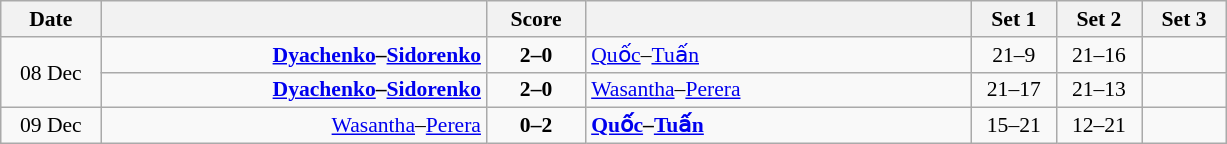<table class="wikitable" style="text-align: center; font-size:90% ">
<tr>
<th width="60">Date</th>
<th align="right" width="250"></th>
<th width="60">Score</th>
<th align="left" width="250"></th>
<th width="50">Set 1</th>
<th width="50">Set 2</th>
<th width="50">Set 3</th>
</tr>
<tr>
<td rowspan=2>08 Dec</td>
<td align=right><strong><a href='#'>Dyachenko</a>–<a href='#'>Sidorenko</a> </strong></td>
<td align=center><strong>2–0</strong></td>
<td align=left> <a href='#'>Quốc</a>–<a href='#'>Tuấn</a></td>
<td>21–9</td>
<td>21–16</td>
<td></td>
</tr>
<tr>
<td align=right><strong><a href='#'>Dyachenko</a>–<a href='#'>Sidorenko</a> </strong></td>
<td align=center><strong>2–0</strong></td>
<td align=left> <a href='#'>Wasantha</a>–<a href='#'>Perera</a></td>
<td>21–17</td>
<td>21–13</td>
<td></td>
</tr>
<tr>
<td>09 Dec</td>
<td align=right><a href='#'>Wasantha</a>–<a href='#'>Perera</a> </td>
<td align=center><strong>0–2</strong></td>
<td align=left><strong> <a href='#'>Quốc</a>–<a href='#'>Tuấn</a></strong></td>
<td>15–21</td>
<td>12–21</td>
<td></td>
</tr>
</table>
